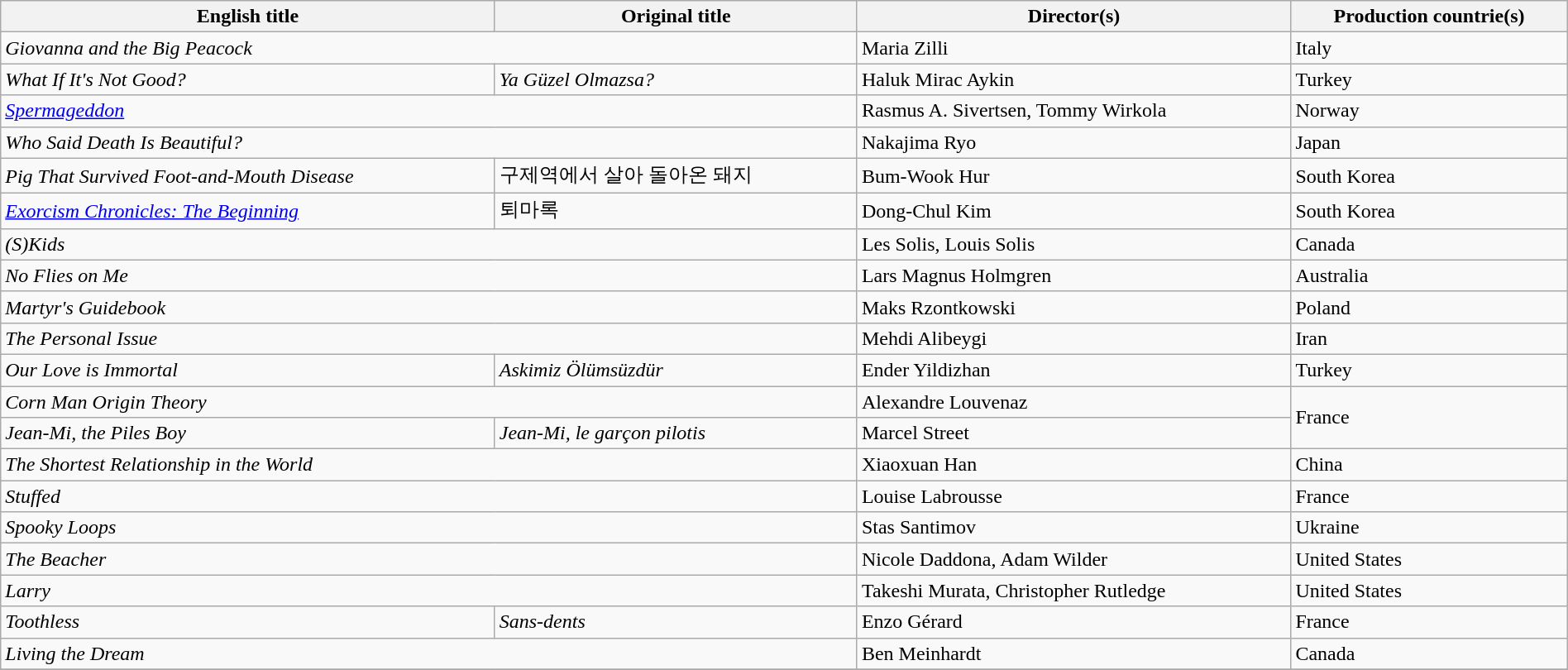<table class="sortable wikitable" style="width:100%; margin-bottom:4px" cellpadding="5">
<tr>
<th scope="col">English title</th>
<th scope="col">Original title</th>
<th scope="col">Director(s)</th>
<th scope="col">Production countrie(s)</th>
</tr>
<tr>
<td colspan="2"><em>Giovanna and the Big Peacock</em></td>
<td>Maria Zilli</td>
<td>Italy</td>
</tr>
<tr>
<td><em>What If It's Not Good?</em></td>
<td><em>Ya Güzel Olmazsa?</em></td>
<td>Haluk Mirac Aykin</td>
<td>Turkey</td>
</tr>
<tr>
<td colspan="2"><em><a href='#'>Spermageddon</a></em></td>
<td>Rasmus A. Sivertsen, Tommy Wirkola</td>
<td>Norway</td>
</tr>
<tr>
<td colspan="2"><em>Who Said Death Is Beautiful?</em></td>
<td>Nakajima Ryo</td>
<td>Japan</td>
</tr>
<tr>
<td><em>Pig That Survived Foot-and-Mouth Disease</em></td>
<td>구제역에서 살아 돌아온 돼지</td>
<td>Bum-Wook Hur</td>
<td>South Korea</td>
</tr>
<tr>
<td><em><a href='#'>Exorcism Chronicles: The Beginning</a></em></td>
<td>퇴마록</td>
<td>Dong-Chul Kim</td>
<td>South Korea</td>
</tr>
<tr>
<td colspan="2"><em>(S)Kids</em></td>
<td>Les Solis, Louis Solis</td>
<td>Canada</td>
</tr>
<tr>
<td colspan="2"><em>No Flies on Me</em></td>
<td>Lars Magnus Holmgren</td>
<td>Australia</td>
</tr>
<tr>
<td colspan="2"><em>Martyr's Guidebook</em></td>
<td>Maks Rzontkowski</td>
<td>Poland</td>
</tr>
<tr>
<td colspan="2"><em>The Personal Issue</em></td>
<td>Mehdi Alibeygi</td>
<td>Iran</td>
</tr>
<tr>
<td><em>Our Love is Immortal</em></td>
<td><em>Askimiz Ölümsüzdür</em></td>
<td>Ender Yildizhan</td>
<td>Turkey</td>
</tr>
<tr>
<td colspan="2"><em>Corn Man Origin Theory</em></td>
<td>Alexandre Louvenaz</td>
<td rowspan="2">France</td>
</tr>
<tr>
<td><em>Jean-Mi, the Piles Boy</em></td>
<td><em>Jean-Mi, le garçon pilotis</em></td>
<td>Marcel Street</td>
</tr>
<tr>
<td colspan="2"><em>The Shortest Relationship in the World</em></td>
<td>Xiaoxuan Han</td>
<td>China</td>
</tr>
<tr>
<td colspan="2"><em>Stuffed</em></td>
<td>Louise Labrousse</td>
<td>France</td>
</tr>
<tr>
<td colspan="2"><em>Spooky Loops</em></td>
<td>Stas Santimov</td>
<td>Ukraine</td>
</tr>
<tr>
<td colspan="2"><em>The Beacher</em></td>
<td>Nicole Daddona, Adam Wilder</td>
<td>United States</td>
</tr>
<tr>
<td colspan="2"><em>Larry</em></td>
<td>Takeshi Murata, Christopher Rutledge</td>
<td>United States</td>
</tr>
<tr>
<td><em>Toothless</em></td>
<td><em>Sans-dents</em></td>
<td>Enzo Gérard</td>
<td>France</td>
</tr>
<tr>
<td colspan="2"><em>Living the Dream</em></td>
<td>Ben Meinhardt</td>
<td>Canada</td>
</tr>
<tr>
</tr>
</table>
